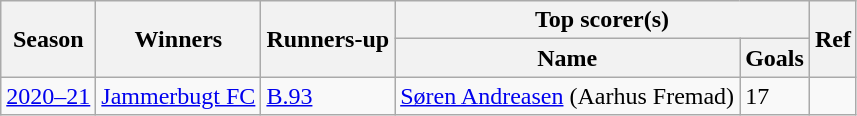<table class="wikitable plainrowheaders">
<tr>
<th rowspan=2>Season</th>
<th rowspan=2>Winners</th>
<th rowspan=2>Runners-up</th>
<th colspan=2>Top scorer(s)</th>
<th rowspan=2>Ref</th>
</tr>
<tr>
<th>Name</th>
<th>Goals</th>
</tr>
<tr>
<td><a href='#'>2020–21</a></td>
<td><a href='#'>Jammerbugt FC</a></td>
<td><a href='#'>B.93</a></td>
<td><a href='#'>Søren Andreasen</a> (Aarhus Fremad)</td>
<td>17</td>
<td></td>
</tr>
</table>
